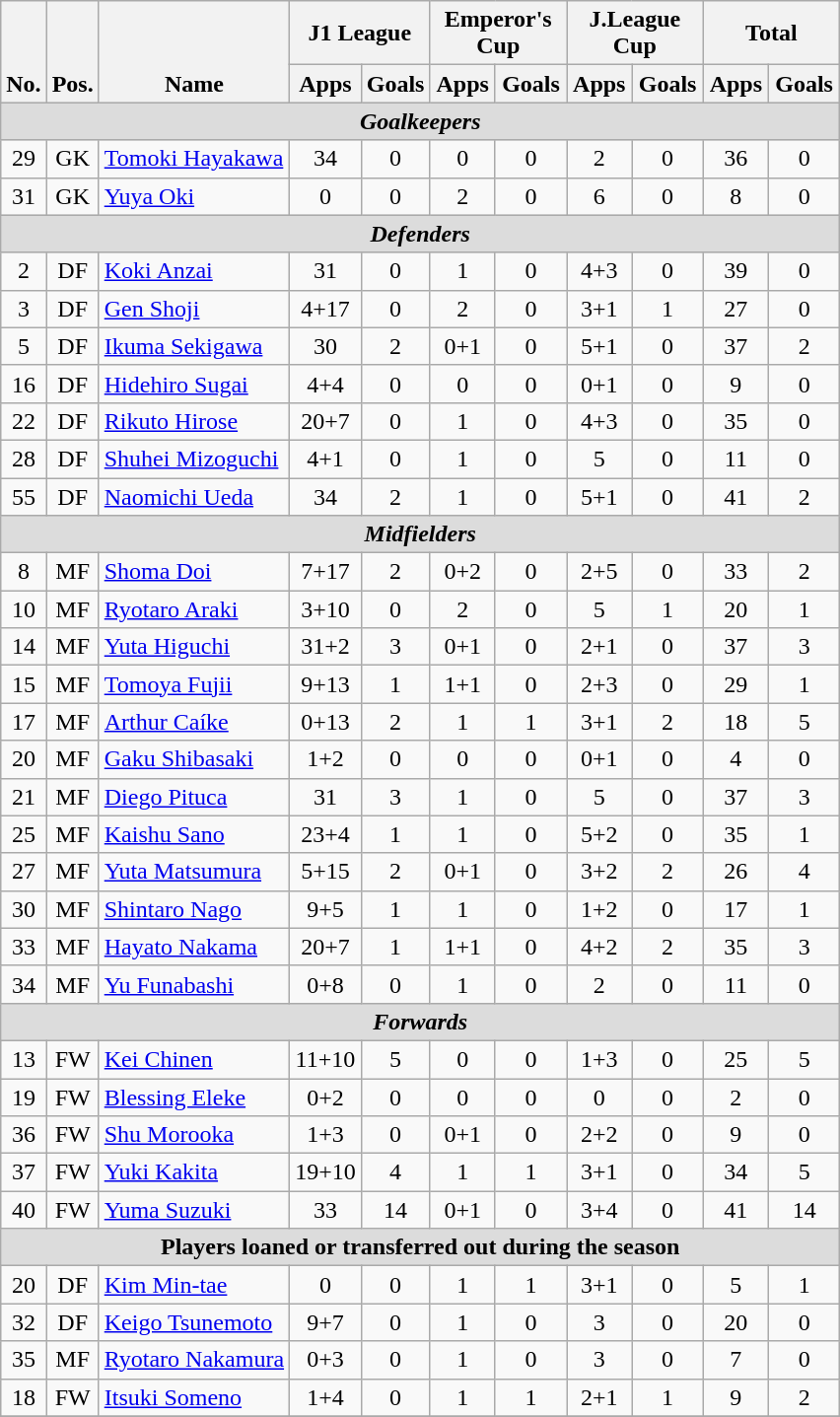<table class="wikitable sortable" style="text-align:center">
<tr>
<th rowspan="2" style="vertical-align:bottom;">No.</th>
<th rowspan="2" style="vertical-align:bottom;">Pos.</th>
<th rowspan="2" style="vertical-align:bottom;">Name</th>
<th colspan="2" style="width:85px;">J1 League</th>
<th colspan="2" style="width:85px;">Emperor's Cup</th>
<th colspan="2" style="width:85px;">J.League Cup</th>
<th colspan="2" style="width:85px;">Total</th>
</tr>
<tr>
<th>Apps</th>
<th>Goals</th>
<th>Apps</th>
<th>Goals</th>
<th>Apps</th>
<th>Goals</th>
<th>Apps</th>
<th>Goals</th>
</tr>
<tr>
<th colspan=11 style=background:#dcdcdc; text-align:center><em>Goalkeepers</em></th>
</tr>
<tr>
<td>29</td>
<td>GK</td>
<td align="left"> <a href='#'>Tomoki Hayakawa</a></td>
<td>34</td>
<td>0</td>
<td>0</td>
<td>0</td>
<td>2</td>
<td>0</td>
<td>36</td>
<td>0</td>
</tr>
<tr>
<td>31</td>
<td>GK</td>
<td align="left"> <a href='#'>Yuya Oki</a></td>
<td>0</td>
<td>0</td>
<td>2</td>
<td>0</td>
<td>6</td>
<td>0</td>
<td>8</td>
<td>0</td>
</tr>
<tr>
<th colspan=11 style=background:#dcdcdc; text-align:center><em>Defenders</em></th>
</tr>
<tr>
<td>2</td>
<td>DF</td>
<td align="left"> <a href='#'>Koki Anzai</a></td>
<td>31</td>
<td>0</td>
<td>1</td>
<td>0</td>
<td>4+3</td>
<td>0</td>
<td>39</td>
<td>0</td>
</tr>
<tr>
<td>3</td>
<td>DF</td>
<td align="left"> <a href='#'>Gen Shoji</a></td>
<td>4+17</td>
<td>0</td>
<td>2</td>
<td>0</td>
<td>3+1</td>
<td>1</td>
<td>27</td>
<td>0</td>
</tr>
<tr>
<td>5</td>
<td>DF</td>
<td align="left"> <a href='#'>Ikuma Sekigawa</a></td>
<td>30</td>
<td>2</td>
<td>0+1</td>
<td>0</td>
<td>5+1</td>
<td>0</td>
<td>37</td>
<td>2</td>
</tr>
<tr>
<td>16</td>
<td>DF</td>
<td align="left"> <a href='#'>Hidehiro Sugai</a></td>
<td>4+4</td>
<td>0</td>
<td>0</td>
<td>0</td>
<td>0+1</td>
<td>0</td>
<td>9</td>
<td>0</td>
</tr>
<tr>
<td>22</td>
<td>DF</td>
<td align="left"> <a href='#'>Rikuto Hirose</a></td>
<td>20+7</td>
<td>0</td>
<td>1</td>
<td>0</td>
<td>4+3</td>
<td>0</td>
<td>35</td>
<td>0</td>
</tr>
<tr>
<td>28</td>
<td>DF</td>
<td align="left"> <a href='#'>Shuhei Mizoguchi</a></td>
<td>4+1</td>
<td>0</td>
<td>1</td>
<td>0</td>
<td>5</td>
<td>0</td>
<td>11</td>
<td>0</td>
</tr>
<tr>
<td>55</td>
<td>DF</td>
<td align="left"> <a href='#'>Naomichi Ueda</a></td>
<td>34</td>
<td>2</td>
<td>1</td>
<td>0</td>
<td>5+1</td>
<td>0</td>
<td>41</td>
<td>2</td>
</tr>
<tr>
<th colspan=14 style=background:#dcdcdc; text-align:center><em>Midfielders</em></th>
</tr>
<tr>
<td>8</td>
<td>MF</td>
<td align="left"> <a href='#'>Shoma Doi</a></td>
<td>7+17</td>
<td>2</td>
<td>0+2</td>
<td>0</td>
<td>2+5</td>
<td>0</td>
<td>33</td>
<td>2</td>
</tr>
<tr>
<td>10</td>
<td>MF</td>
<td align="left"> <a href='#'>Ryotaro Araki</a></td>
<td>3+10</td>
<td>0</td>
<td>2</td>
<td>0</td>
<td>5</td>
<td>1</td>
<td>20</td>
<td>1</td>
</tr>
<tr>
<td>14</td>
<td>MF</td>
<td align="left"> <a href='#'>Yuta Higuchi</a></td>
<td>31+2</td>
<td>3</td>
<td>0+1</td>
<td>0</td>
<td>2+1</td>
<td>0</td>
<td>37</td>
<td>3</td>
</tr>
<tr>
<td>15</td>
<td>MF</td>
<td align="left"> <a href='#'>Tomoya Fujii</a></td>
<td>9+13</td>
<td>1</td>
<td>1+1</td>
<td>0</td>
<td>2+3</td>
<td>0</td>
<td>29</td>
<td>1</td>
</tr>
<tr>
<td>17</td>
<td>MF</td>
<td align="left"> <a href='#'>Arthur Caíke</a></td>
<td>0+13</td>
<td>2</td>
<td>1</td>
<td>1</td>
<td>3+1</td>
<td>2</td>
<td>18</td>
<td>5</td>
</tr>
<tr>
<td>20</td>
<td>MF</td>
<td align="left"> <a href='#'>Gaku Shibasaki</a></td>
<td>1+2</td>
<td>0</td>
<td>0</td>
<td>0</td>
<td>0+1</td>
<td>0</td>
<td>4</td>
<td>0</td>
</tr>
<tr>
<td>21</td>
<td>MF</td>
<td align="left"> <a href='#'>Diego Pituca</a></td>
<td>31</td>
<td>3</td>
<td>1</td>
<td>0</td>
<td>5</td>
<td>0</td>
<td>37</td>
<td>3</td>
</tr>
<tr>
<td>25</td>
<td>MF</td>
<td align="left"> <a href='#'>Kaishu Sano</a></td>
<td>23+4</td>
<td>1</td>
<td>1</td>
<td>0</td>
<td>5+2</td>
<td>0</td>
<td>35</td>
<td>1</td>
</tr>
<tr>
<td>27</td>
<td>MF</td>
<td align="left"> <a href='#'>Yuta Matsumura</a></td>
<td>5+15</td>
<td>2</td>
<td>0+1</td>
<td>0</td>
<td>3+2</td>
<td>2</td>
<td>26</td>
<td>4</td>
</tr>
<tr>
<td>30</td>
<td>MF</td>
<td align="left"> <a href='#'>Shintaro Nago</a></td>
<td>9+5</td>
<td>1</td>
<td>1</td>
<td>0</td>
<td>1+2</td>
<td>0</td>
<td>17</td>
<td>1</td>
</tr>
<tr>
<td>33</td>
<td>MF</td>
<td align="left"> <a href='#'>Hayato Nakama</a></td>
<td>20+7</td>
<td>1</td>
<td>1+1</td>
<td>0</td>
<td>4+2</td>
<td>2</td>
<td>35</td>
<td>3</td>
</tr>
<tr>
<td>34</td>
<td>MF</td>
<td align="left"> <a href='#'>Yu Funabashi</a></td>
<td>0+8</td>
<td>0</td>
<td>1</td>
<td>0</td>
<td>2</td>
<td>0</td>
<td>11</td>
<td>0</td>
</tr>
<tr>
<th colspan=14 style=background:#dcdcdc; text-align:center><em>Forwards</em></th>
</tr>
<tr>
<td>13</td>
<td>FW</td>
<td align="left"> <a href='#'>Kei Chinen</a></td>
<td>11+10</td>
<td>5</td>
<td>0</td>
<td>0</td>
<td>1+3</td>
<td>0</td>
<td>25</td>
<td>5</td>
</tr>
<tr>
<td>19</td>
<td>FW</td>
<td align="left"> <a href='#'>Blessing Eleke</a></td>
<td>0+2</td>
<td>0</td>
<td>0</td>
<td>0</td>
<td>0</td>
<td>0</td>
<td>2</td>
<td>0</td>
</tr>
<tr>
<td>36</td>
<td>FW</td>
<td align="left"> <a href='#'>Shu Morooka</a></td>
<td>1+3</td>
<td>0</td>
<td>0+1</td>
<td>0</td>
<td>2+2</td>
<td>0</td>
<td>9</td>
<td>0</td>
</tr>
<tr>
<td>37</td>
<td>FW</td>
<td align="left"> <a href='#'>Yuki Kakita</a></td>
<td>19+10</td>
<td>4</td>
<td>1</td>
<td>1</td>
<td>3+1</td>
<td>0</td>
<td>34</td>
<td>5</td>
</tr>
<tr>
<td>40</td>
<td>FW</td>
<td align="left"> <a href='#'>Yuma Suzuki</a></td>
<td>33</td>
<td>14</td>
<td>0+1</td>
<td>0</td>
<td>3+4</td>
<td>0</td>
<td>41</td>
<td>14</td>
</tr>
<tr>
<th colspan=14 style=background:#dcdcdc; text-align:center>Players loaned or transferred out during the season</th>
</tr>
<tr>
<td>20</td>
<td>DF</td>
<td align="left"> <a href='#'>Kim Min-tae</a></td>
<td>0</td>
<td>0</td>
<td>1</td>
<td>1</td>
<td>3+1</td>
<td>0</td>
<td>5</td>
<td>1</td>
</tr>
<tr>
<td>32</td>
<td>DF</td>
<td align="left"> <a href='#'>Keigo Tsunemoto</a></td>
<td>9+7</td>
<td>0</td>
<td>1</td>
<td>0</td>
<td>3</td>
<td>0</td>
<td>20</td>
<td>0</td>
</tr>
<tr>
<td>35</td>
<td>MF</td>
<td align="left"> <a href='#'>Ryotaro Nakamura</a></td>
<td>0+3</td>
<td>0</td>
<td>1</td>
<td>0</td>
<td>3</td>
<td>0</td>
<td>7</td>
<td>0</td>
</tr>
<tr>
<td>18</td>
<td>FW</td>
<td align="left"> <a href='#'>Itsuki Someno</a></td>
<td>1+4</td>
<td>0</td>
<td>1</td>
<td>1</td>
<td>2+1</td>
<td>1</td>
<td>9</td>
<td>2</td>
</tr>
<tr>
</tr>
</table>
